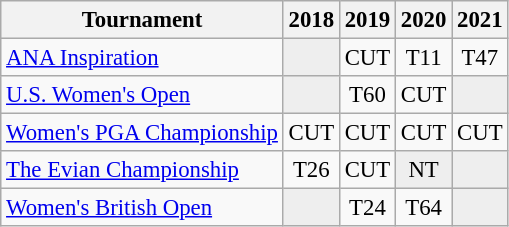<table class="wikitable" style="font-size:95%;text-align:center;">
<tr>
<th>Tournament</th>
<th>2018</th>
<th>2019</th>
<th>2020</th>
<th>2021</th>
</tr>
<tr>
<td align=left><a href='#'>ANA Inspiration</a></td>
<td style="background:#eeeeee;"></td>
<td>CUT</td>
<td>T11</td>
<td>T47</td>
</tr>
<tr>
<td align=left><a href='#'>U.S. Women's Open</a></td>
<td style="background:#eeeeee;"></td>
<td>T60</td>
<td>CUT</td>
<td style="background:#eeeeee;"></td>
</tr>
<tr>
<td align=left><a href='#'>Women's PGA Championship</a></td>
<td>CUT</td>
<td>CUT</td>
<td>CUT</td>
<td>CUT</td>
</tr>
<tr>
<td align=left><a href='#'>The Evian Championship</a></td>
<td>T26</td>
<td>CUT</td>
<td style="background:#eeeeee;">NT</td>
<td style="background:#eeeeee;"></td>
</tr>
<tr>
<td align=left><a href='#'>Women's British Open</a></td>
<td style="background:#eeeeee;"></td>
<td>T24</td>
<td>T64</td>
<td style="background:#eeeeee;"></td>
</tr>
</table>
